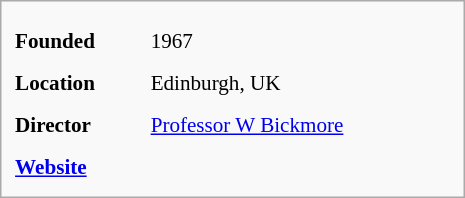<table class="infobox" cellspacing="5" style="width: 22em; text-align: left; font-size: 88%; line-height: 1.5em;">
<tr>
<td colspan="2" style="text-align:center;"></td>
</tr>
<tr>
<th>Founded</th>
<td>1967</td>
</tr>
<tr>
<th>Location</th>
<td>Edinburgh, UK</td>
</tr>
<tr>
<th>Director</th>
<td><a href='#'>Professor W Bickmore</a><br></td>
</tr>
<tr>
<th><a href='#'>Website</a></th>
<td></td>
</tr>
</table>
